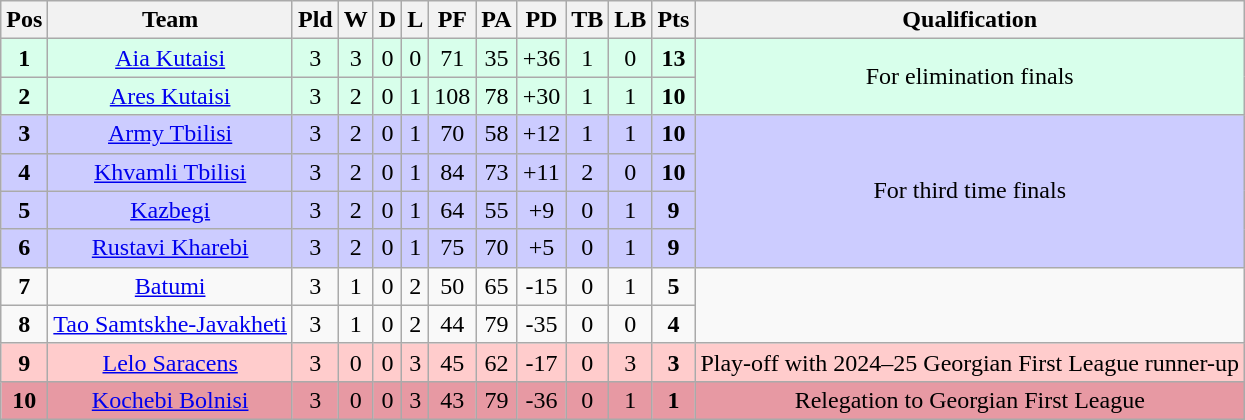<table class="wikitable sortable" style="text-align:center">
<tr>
<th>Pos</th>
<th>Team</th>
<th>Pld</th>
<th>W</th>
<th>D</th>
<th>L</th>
<th>PF</th>
<th>PA</th>
<th>PD</th>
<th>TB</th>
<th>LB</th>
<th>Pts</th>
<th>Qualification</th>
</tr>
<tr>
<td style="background: #d8ffeb"><strong>1</strong></td>
<td style="background: #d8ffeb"><a href='#'>Aia Kutaisi</a></td>
<td style="background: #d8ffeb">3</td>
<td style="background: #d8ffeb">3</td>
<td style="background: #d8ffeb">0</td>
<td style="background: #d8ffeb">0</td>
<td style="background: #d8ffeb">71</td>
<td style="background: #d8ffeb">35</td>
<td style="background: #d8ffeb">+36</td>
<td style="background: #d8ffeb">1</td>
<td style="background: #d8ffeb">0</td>
<td style="background: #d8ffeb"><strong>13</strong></td>
<td rowspan="2" style="background: #d8ffeb">For elimination finals</td>
</tr>
<tr>
<td style="background: #d8ffeb"><strong>2</strong></td>
<td style="background: #d8ffeb"><a href='#'>Ares Kutaisi</a></td>
<td style="background: #d8ffeb">3</td>
<td style="background: #d8ffeb">2</td>
<td style="background: #d8ffeb">0</td>
<td style="background: #d8ffeb">1</td>
<td style="background: #d8ffeb">108</td>
<td style="background: #d8ffeb">78</td>
<td style="background: #d8ffeb">+30</td>
<td style="background: #d8ffeb">1</td>
<td style="background: #d8ffeb">1</td>
<td style="background: #d8ffeb"><strong>10</strong></td>
</tr>
<tr>
<td style="background: #ccccff"><strong>3</strong></td>
<td style="background: #ccccff"><a href='#'>Army Tbilisi</a></td>
<td style="background: #ccccff">3</td>
<td style="background: #ccccff">2</td>
<td style="background: #ccccff">0</td>
<td style="background: #ccccff">1</td>
<td style="background: #ccccff">70</td>
<td style="background: #ccccff">58</td>
<td style="background: #ccccff">+12</td>
<td style="background: #ccccff">1</td>
<td style="background: #ccccff">1</td>
<td style="background: #ccccff"><strong>10</strong></td>
<td rowspan="4" style="background: #ccccff">For third time finals</td>
</tr>
<tr>
<td style="background: #ccccff"><strong>4</strong></td>
<td style="background: #ccccff"><a href='#'>Khvamli Tbilisi</a></td>
<td style="background: #ccccff">3</td>
<td style="background: #ccccff">2</td>
<td style="background: #ccccff">0</td>
<td style="background: #ccccff">1</td>
<td style="background: #ccccff">84</td>
<td style="background: #ccccff">73</td>
<td style="background: #ccccff">+11</td>
<td style="background: #ccccff">2</td>
<td style="background: #ccccff">0</td>
<td style="background: #ccccff"><strong>10</strong></td>
</tr>
<tr>
<td style="background: #ccccff"><strong>5</strong></td>
<td style="background: #ccccff"><a href='#'>Kazbegi</a></td>
<td style="background: #ccccff">3</td>
<td style="background: #ccccff">2</td>
<td style="background: #ccccff">0</td>
<td style="background: #ccccff">1</td>
<td style="background: #ccccff">64</td>
<td style="background: #ccccff">55</td>
<td style="background: #ccccff">+9</td>
<td style="background: #ccccff">0</td>
<td style="background: #ccccff">1</td>
<td style="background: #ccccff"><strong>9</strong></td>
</tr>
<tr>
<td style="background: #ccccff"><strong>6</strong></td>
<td style="background: #ccccff"><a href='#'>Rustavi Kharebi</a></td>
<td style="background: #ccccff">3</td>
<td style="background: #ccccff">2</td>
<td style="background: #ccccff">0</td>
<td style="background: #ccccff">1</td>
<td style="background: #ccccff">75</td>
<td style="background: #ccccff">70</td>
<td style="background: #ccccff">+5</td>
<td style="background: #ccccff">0</td>
<td style="background: #ccccff">1</td>
<td style="background: #ccccff"><strong>9</strong></td>
</tr>
<tr>
<td><strong>7</strong></td>
<td><a href='#'>Batumi</a></td>
<td>3</td>
<td>1</td>
<td>0</td>
<td>2</td>
<td>50</td>
<td>65</td>
<td>-15</td>
<td>0</td>
<td>1</td>
<td><strong>5</strong></td>
<td rowspan="2"></td>
</tr>
<tr>
<td><strong>8</strong></td>
<td><a href='#'>Tao Samtskhe-Javakheti</a></td>
<td>3</td>
<td>1</td>
<td>0</td>
<td>2</td>
<td>44</td>
<td>79</td>
<td>-35</td>
<td>0</td>
<td>0</td>
<td><strong>4</strong></td>
</tr>
<tr>
<td style="background: #ffcccc"><strong>9</strong></td>
<td style="background: #ffcccc"><a href='#'>Lelo Saracens</a></td>
<td style="background: #ffcccc">3</td>
<td style="background: #ffcccc">0</td>
<td style="background: #ffcccc">0</td>
<td style="background: #ffcccc">3</td>
<td style="background: #ffcccc">45</td>
<td style="background: #ffcccc">62</td>
<td style="background: #ffcccc">-17</td>
<td style="background: #ffcccc">0</td>
<td style="background: #ffcccc">3</td>
<td style="background: #ffcccc"><strong>3</strong></td>
<td style="background: #ffcccc">Play-off with 2024–25 Georgian First League runner-up</td>
</tr>
<tr>
<td style="background: #E799A3"><strong>10</strong></td>
<td style="background: #E799A3"><a href='#'>Kochebi Bolnisi</a></td>
<td style="background: #E799A3">3</td>
<td style="background: #E799A3">0</td>
<td style="background: #E799A3">0</td>
<td style="background: #E799A3">3</td>
<td style="background: #E799A3">43</td>
<td style="background: #E799A3">79</td>
<td style="background: #E799A3">-36</td>
<td style="background: #E799A3">0</td>
<td style="background: #E799A3">1</td>
<td style="background: #E799A3"><strong>1</strong></td>
<td style="background: #E799A3">Relegation to Georgian First League</td>
</tr>
</table>
